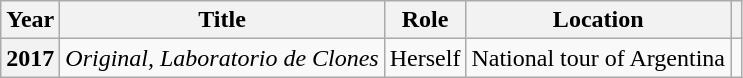<table class="wikitable plainrowheaders sortable">
<tr>
<th scope="col">Year</th>
<th scope="col">Title</th>
<th scope="col" class="unsortable">Role</th>
<th scope="col" class="unsortable">Location</th>
<th scope="col" class="unsortable"></th>
</tr>
<tr>
<th scope="row">2017</th>
<td><em>Original, Laboratorio de Clones</em></td>
<td>Herself</td>
<td>National tour of Argentina</td>
<td></td>
</tr>
</table>
